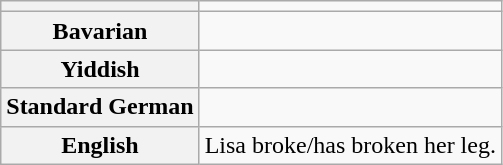<table class="wikitable">
<tr>
<th></th>
<td></td>
</tr>
<tr>
<th>Bavarian</th>
<td></td>
</tr>
<tr>
<th>Yiddish</th>
<td><br></td>
</tr>
<tr>
<th>Standard German</th>
<td></td>
</tr>
<tr>
<th>English</th>
<td>Lisa broke/has broken her leg.</td>
</tr>
</table>
